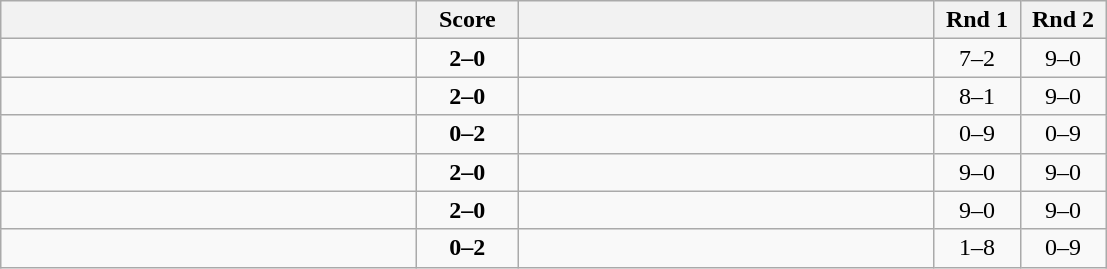<table class="wikitable" style="text-align: center;">
<tr>
<th align="right" width="270"></th>
<th width="60">Score</th>
<th align="left" width="270"></th>
<th width="50">Rnd 1</th>
<th width="50">Rnd 2</th>
</tr>
<tr>
<td align=left><strong></strong></td>
<td align=center><strong>2–0</strong></td>
<td align=left></td>
<td>7–2</td>
<td>9–0</td>
</tr>
<tr>
<td align=left><strong></strong></td>
<td align=center><strong>2–0</strong></td>
<td align=left></td>
<td>8–1</td>
<td>9–0</td>
</tr>
<tr>
<td align=left></td>
<td align=center><strong>0–2</strong></td>
<td align=left><strong></strong></td>
<td>0–9</td>
<td>0–9</td>
</tr>
<tr>
<td align=left><strong></strong></td>
<td align=center><strong>2–0</strong></td>
<td align=left></td>
<td>9–0</td>
<td>9–0</td>
</tr>
<tr>
<td align=left><strong></strong></td>
<td align=center><strong>2–0</strong></td>
<td align=left></td>
<td>9–0</td>
<td>9–0</td>
</tr>
<tr>
<td align=left></td>
<td align=center><strong>0–2</strong></td>
<td align=left><strong></strong></td>
<td>1–8</td>
<td>0–9</td>
</tr>
</table>
